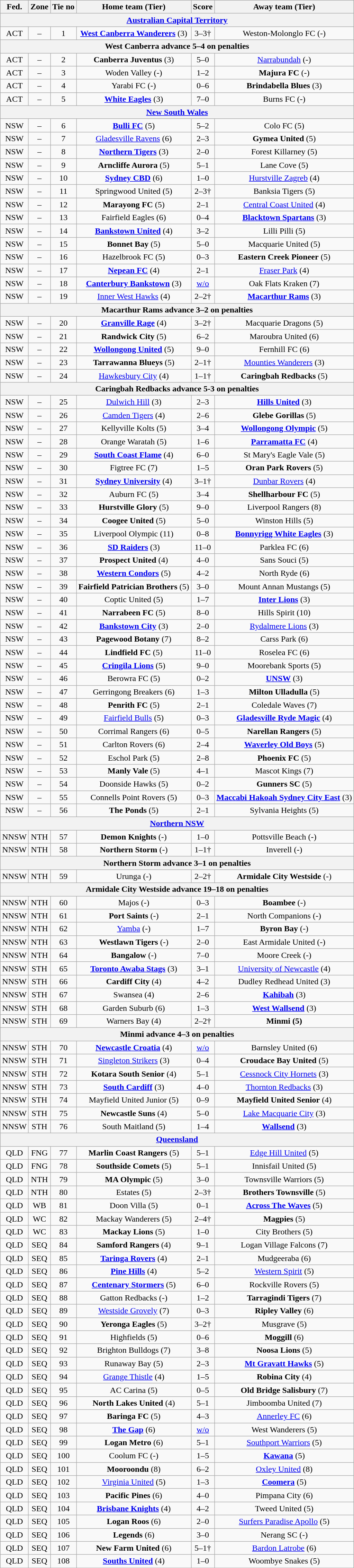<table class="wikitable" style="text-align:center">
<tr>
<th>Fed.</th>
<th>Zone</th>
<th>Tie no</th>
<th>Home team (Tier)</th>
<th>Score</th>
<th>Away team (Tier)</th>
</tr>
<tr>
<th colspan=6><a href='#'>Australian Capital Territory</a></th>
</tr>
<tr>
<td>ACT</td>
<td>–</td>
<td>1</td>
<td><strong><a href='#'>West Canberra Wanderers</a></strong> (3)</td>
<td>3–3†</td>
<td>Weston-Molonglo FC (-)</td>
</tr>
<tr>
<th colspan=6>West Canberra advance 5–4 on penalties</th>
</tr>
<tr>
<td>ACT</td>
<td>–</td>
<td>2</td>
<td><strong>Canberra Juventus</strong> (3)</td>
<td>5–0</td>
<td><a href='#'>Narrabundah</a> (-)</td>
</tr>
<tr>
<td>ACT</td>
<td>–</td>
<td>3</td>
<td>Woden Valley (-)</td>
<td>1–2</td>
<td><strong>Majura FC</strong> (-)</td>
</tr>
<tr>
<td>ACT</td>
<td>–</td>
<td>4</td>
<td>Yarabi FC (-)</td>
<td>0–6</td>
<td><strong>Brindabella Blues</strong> (3)</td>
</tr>
<tr>
<td>ACT</td>
<td>–</td>
<td>5</td>
<td><strong><a href='#'>White Eagles</a></strong> (3)</td>
<td>7–0</td>
<td>Burns FC (-)</td>
</tr>
<tr>
<th colspan=6><a href='#'>New South Wales</a></th>
</tr>
<tr>
<td>NSW</td>
<td>–</td>
<td>6</td>
<td><strong><a href='#'>Bulli FC</a></strong> (5)</td>
<td>5–2</td>
<td>Colo FC (5)</td>
</tr>
<tr>
<td>NSW</td>
<td>–</td>
<td>7</td>
<td><a href='#'>Gladesville Ravens</a> (6)</td>
<td>2–3</td>
<td><strong>Gymea United</strong> (5)</td>
</tr>
<tr>
<td>NSW</td>
<td>–</td>
<td>8</td>
<td><strong><a href='#'>Northern Tigers</a></strong> (3)</td>
<td>2–0</td>
<td>Forest Killarney (5)</td>
</tr>
<tr>
<td>NSW</td>
<td>–</td>
<td>9</td>
<td><strong>Arncliffe Aurora</strong> (5)</td>
<td>5–1</td>
<td>Lane Cove (5)</td>
</tr>
<tr>
<td>NSW</td>
<td>–</td>
<td>10</td>
<td><strong><a href='#'>Sydney CBD</a></strong> (6)</td>
<td>1–0</td>
<td><a href='#'>Hurstville Zagreb</a> (4)</td>
</tr>
<tr>
<td>NSW</td>
<td>–</td>
<td>11</td>
<td>Springwood United (5)</td>
<td>2–3†</td>
<td>Banksia Tigers (5)</td>
</tr>
<tr>
<td>NSW</td>
<td>–</td>
<td>12</td>
<td><strong>Marayong FC</strong> (5)</td>
<td>2–1</td>
<td><a href='#'>Central Coast United</a> (4)</td>
</tr>
<tr>
<td>NSW</td>
<td>–</td>
<td>13</td>
<td>Fairfield Eagles (6)</td>
<td>0–4</td>
<td><strong><a href='#'>Blacktown Spartans</a></strong> (3)</td>
</tr>
<tr>
<td>NSW</td>
<td>–</td>
<td>14</td>
<td><strong><a href='#'>Bankstown United</a></strong> (4)</td>
<td>3–2</td>
<td>Lilli Pilli (5)</td>
</tr>
<tr>
<td>NSW</td>
<td>–</td>
<td>15</td>
<td><strong>Bonnet Bay</strong> (5)</td>
<td>5–0</td>
<td>Macquarie United (5)</td>
</tr>
<tr>
<td>NSW</td>
<td>–</td>
<td>16</td>
<td>Hazelbrook FC (5)</td>
<td>0–3</td>
<td><strong>Eastern Creek Pioneer</strong> (5)</td>
</tr>
<tr>
<td>NSW</td>
<td>–</td>
<td>17</td>
<td><strong><a href='#'>Nepean FC</a></strong> (4)</td>
<td>2–1</td>
<td><a href='#'>Fraser Park</a> (4)</td>
</tr>
<tr>
<td>NSW</td>
<td>–</td>
<td>18</td>
<td><strong><a href='#'>Canterbury Bankstown</a></strong> (3)</td>
<td><a href='#'>w/o</a></td>
<td>Oak Flats Kraken (7)</td>
</tr>
<tr>
<td>NSW</td>
<td>–</td>
<td>19</td>
<td><a href='#'>Inner West Hawks</a> (4)</td>
<td>2–2†</td>
<td><strong><a href='#'>Macarthur Rams</a></strong> (3)</td>
</tr>
<tr>
<th colspan=6>Macarthur Rams advance 3–2 on penalties</th>
</tr>
<tr>
<td>NSW</td>
<td>–</td>
<td>20</td>
<td><strong><a href='#'>Granville Rage</a></strong> (4)</td>
<td>3–2†</td>
<td>Macquarie Dragons (5)</td>
</tr>
<tr>
<td>NSW</td>
<td>–</td>
<td>21</td>
<td><strong>Randwick City</strong> (5)</td>
<td>6–2</td>
<td>Maroubra United (6)</td>
</tr>
<tr>
<td>NSW</td>
<td>–</td>
<td>22</td>
<td><strong><a href='#'>Wollongong United</a></strong> (5)</td>
<td>9–0</td>
<td>Fernhill FC (6)</td>
</tr>
<tr>
<td>NSW</td>
<td>–</td>
<td>23</td>
<td><strong>Tarrawanna Blueys</strong> (5)</td>
<td>2–1†</td>
<td><a href='#'>Mounties Wanderers</a> (3)</td>
</tr>
<tr>
<td>NSW</td>
<td>–</td>
<td>24</td>
<td><a href='#'>Hawkesbury City</a> (4)</td>
<td>1–1†</td>
<td><strong>Caringbah Redbacks</strong> (5)</td>
</tr>
<tr>
<th colspan=6>Caringbah Redbacks advance 5-3 on penalties</th>
</tr>
<tr>
<td>NSW</td>
<td>–</td>
<td>25</td>
<td><a href='#'>Dulwich Hill</a> (3)</td>
<td>2–3</td>
<td><strong><a href='#'>Hills United</a></strong> (3)</td>
</tr>
<tr>
<td>NSW</td>
<td>–</td>
<td>26</td>
<td><a href='#'>Camden Tigers</a> (4)</td>
<td>2–6</td>
<td><strong>Glebe Gorillas</strong> (5)</td>
</tr>
<tr>
<td>NSW</td>
<td>–</td>
<td>27</td>
<td>Kellyville Kolts (5)</td>
<td>3–4</td>
<td><strong><a href='#'>Wollongong Olympic</a></strong> (5)</td>
</tr>
<tr>
<td>NSW</td>
<td>–</td>
<td>28</td>
<td>Orange Waratah (5)</td>
<td>1–6</td>
<td><strong><a href='#'>Parramatta FC</a></strong> (4)</td>
</tr>
<tr>
<td>NSW</td>
<td>–</td>
<td>29</td>
<td><strong><a href='#'>South Coast Flame</a></strong> (4)</td>
<td>6–0</td>
<td>St Mary's Eagle Vale (5)</td>
</tr>
<tr>
<td>NSW</td>
<td>–</td>
<td>30</td>
<td>Figtree FC (7)</td>
<td>1–5</td>
<td><strong>Oran Park Rovers</strong> (5)</td>
</tr>
<tr>
<td>NSW</td>
<td>–</td>
<td>31</td>
<td><strong><a href='#'>Sydney University</a></strong> (4)</td>
<td>3–1†</td>
<td><a href='#'>Dunbar Rovers</a> (4)</td>
</tr>
<tr>
<td>NSW</td>
<td>–</td>
<td>32</td>
<td>Auburn FC (5)</td>
<td>3–4</td>
<td><strong>Shellharbour FC</strong> (5)</td>
</tr>
<tr>
<td>NSW</td>
<td>–</td>
<td>33</td>
<td><strong>Hurstville Glory</strong> (5)</td>
<td>9–0</td>
<td>Liverpool Rangers (8)</td>
</tr>
<tr>
<td>NSW</td>
<td>–</td>
<td>34</td>
<td><strong>Coogee United</strong> (5)</td>
<td>5–0</td>
<td>Winston Hills (5)</td>
</tr>
<tr>
<td>NSW</td>
<td>–</td>
<td>35</td>
<td>Liverpool Olympic (11)</td>
<td>0–8</td>
<td><strong><a href='#'>Bonnyrigg White Eagles</a></strong> (3)</td>
</tr>
<tr>
<td>NSW</td>
<td>–</td>
<td>36</td>
<td><strong><a href='#'>SD Raiders</a></strong> (3)</td>
<td>11–0</td>
<td>Parklea FC (6)</td>
</tr>
<tr>
<td>NSW</td>
<td>–</td>
<td>37</td>
<td><strong>Prospect United</strong> (4)</td>
<td>4–0</td>
<td>Sans Souci (5)</td>
</tr>
<tr>
<td>NSW</td>
<td>–</td>
<td>38</td>
<td><strong><a href='#'>Western Condors</a></strong> (5)</td>
<td>4–2</td>
<td>North Ryde (6)</td>
</tr>
<tr>
<td>NSW</td>
<td>–</td>
<td>39</td>
<td><strong>Fairfield Patrician Brothers</strong> (5)</td>
<td>3–0</td>
<td>Mount Annan Mustangs (5)</td>
</tr>
<tr>
<td>NSW</td>
<td>–</td>
<td>40</td>
<td>Coptic United (5)</td>
<td>1–7</td>
<td><strong><a href='#'>Inter Lions</a></strong> (3)</td>
</tr>
<tr>
<td>NSW</td>
<td>–</td>
<td>41</td>
<td><strong>Narrabeen FC</strong> (5)</td>
<td>8–0</td>
<td>Hills Spirit (10)</td>
</tr>
<tr>
<td>NSW</td>
<td>–</td>
<td>42</td>
<td><strong><a href='#'>Bankstown City</a></strong> (3)</td>
<td>2–0</td>
<td><a href='#'>Rydalmere Lions</a> (3)</td>
</tr>
<tr>
<td>NSW</td>
<td>–</td>
<td>43</td>
<td><strong>Pagewood Botany</strong> (7)</td>
<td>8–2</td>
<td>Carss Park (6)</td>
</tr>
<tr>
<td>NSW</td>
<td>–</td>
<td>44</td>
<td><strong>Lindfield FC</strong> (5)</td>
<td>11–0</td>
<td>Roselea FC (6)</td>
</tr>
<tr>
<td>NSW</td>
<td>–</td>
<td>45</td>
<td><strong><a href='#'>Cringila Lions</a></strong> (5)</td>
<td>9–0</td>
<td>Moorebank Sports (5)</td>
</tr>
<tr>
<td>NSW</td>
<td>–</td>
<td>46</td>
<td>Berowra FC (5)</td>
<td>0–2</td>
<td><strong><a href='#'>UNSW</a></strong> (3)</td>
</tr>
<tr>
<td>NSW</td>
<td>–</td>
<td>47</td>
<td>Gerringong Breakers (6)</td>
<td>1–3</td>
<td><strong>Milton Ulladulla</strong> (5)</td>
</tr>
<tr>
<td>NSW</td>
<td>–</td>
<td>48</td>
<td><strong>Penrith FC</strong> (5)</td>
<td>2–1</td>
<td>Coledale Waves (7)</td>
</tr>
<tr>
<td>NSW</td>
<td>–</td>
<td>49</td>
<td><a href='#'>Fairfield Bulls</a> (5)</td>
<td>0–3</td>
<td><strong><a href='#'>Gladesville Ryde Magic</a></strong> (4)</td>
</tr>
<tr>
<td>NSW</td>
<td>–</td>
<td>50</td>
<td>Corrimal Rangers (6)</td>
<td>0–5</td>
<td><strong>Narellan Rangers</strong> (5)</td>
</tr>
<tr>
<td>NSW</td>
<td>–</td>
<td>51</td>
<td>Carlton Rovers (6)</td>
<td>2–4</td>
<td><strong><a href='#'>Waverley Old Boys</a></strong> (5)</td>
</tr>
<tr>
<td>NSW</td>
<td>–</td>
<td>52</td>
<td>Eschol Park (5)</td>
<td>2–8</td>
<td><strong>Phoenix FC</strong> (5)</td>
</tr>
<tr>
<td>NSW</td>
<td>–</td>
<td>53</td>
<td><strong>Manly Vale</strong> (5)</td>
<td>4–1</td>
<td>Mascot Kings (7)</td>
</tr>
<tr>
<td>NSW</td>
<td>–</td>
<td>54</td>
<td>Doonside Hawks (5)</td>
<td>0–2</td>
<td><strong>Gunners SC</strong> (5)</td>
</tr>
<tr>
<td>NSW</td>
<td>–</td>
<td>55</td>
<td>Connells Point Rovers (5)</td>
<td>0–3</td>
<td><strong><a href='#'>Maccabi Hakoah Sydney City East</a></strong> (3)</td>
</tr>
<tr>
<td>NSW</td>
<td>–</td>
<td>56</td>
<td><strong>The Ponds</strong> (5)</td>
<td>2–1</td>
<td>Sylvania Heights (5)</td>
</tr>
<tr>
<th colspan=6><a href='#'>Northern NSW</a></th>
</tr>
<tr>
<td>NNSW</td>
<td>NTH</td>
<td>57</td>
<td><strong>Demon Knights</strong> (-)</td>
<td>1–0</td>
<td>Pottsville Beach (-)</td>
</tr>
<tr>
<td>NNSW</td>
<td>NTH</td>
<td>58</td>
<td><strong>Northern Storm</strong> (-)</td>
<td>1–1†</td>
<td>Inverell (-)</td>
</tr>
<tr>
<th colspan=6>Northern Storm advance 3–1 on penalties</th>
</tr>
<tr>
<td>NNSW</td>
<td>NTH</td>
<td>59</td>
<td>Urunga (-)</td>
<td>2–2†</td>
<td><strong>Armidale City Westside</strong> (-)</td>
</tr>
<tr>
<th colspan=6>Armidale City Westside advance 19–18 on penalties</th>
</tr>
<tr>
<td>NNSW</td>
<td>NTH</td>
<td>60</td>
<td>Majos (-)</td>
<td>0–3</td>
<td><strong>Boambee</strong> (-)</td>
</tr>
<tr>
<td>NNSW</td>
<td>NTH</td>
<td>61</td>
<td><strong>Port Saints</strong> (-)</td>
<td>2–1</td>
<td>North Companions (-)</td>
</tr>
<tr>
<td>NNSW</td>
<td>NTH</td>
<td>62</td>
<td><a href='#'>Yamba</a> (-)</td>
<td>1–7</td>
<td><strong>Byron Bay</strong> (-)</td>
</tr>
<tr>
<td>NNSW</td>
<td>NTH</td>
<td>63</td>
<td><strong>Westlawn Tigers</strong> (-)</td>
<td>2–0</td>
<td>East Armidale United (-)</td>
</tr>
<tr>
<td>NNSW</td>
<td>NTH</td>
<td>64</td>
<td><strong>Bangalow</strong> (-)</td>
<td>7–0</td>
<td>Moore Creek (-)</td>
</tr>
<tr>
<td>NNSW</td>
<td>STH</td>
<td>65</td>
<td><strong><a href='#'>Toronto Awaba Stags</a></strong> (3)</td>
<td>3–1</td>
<td><a href='#'>University of Newcastle</a> (4)</td>
</tr>
<tr>
<td>NNSW</td>
<td>STH</td>
<td>66</td>
<td><strong>Cardiff City</strong> (4)</td>
<td>4–2</td>
<td>Dudley Redhead United (3)</td>
</tr>
<tr>
<td>NNSW</td>
<td>STH</td>
<td>67</td>
<td>Swansea (4)</td>
<td>2–6</td>
<td><strong><a href='#'>Kahibah</a></strong> (3)</td>
</tr>
<tr>
<td>NNSW</td>
<td>STH</td>
<td>68</td>
<td>Garden Suburb (6)</td>
<td>1–3</td>
<td><strong><a href='#'>West Wallsend</a></strong> (3)</td>
</tr>
<tr>
<td>NNSW</td>
<td>STH</td>
<td>69</td>
<td>Warners Bay (4)</td>
<td>2–2†</td>
<td><strong>Minmi (5)</strong></td>
</tr>
<tr>
<th colspan=6>Minmi advance 4–3 on penalties</th>
</tr>
<tr>
<td>NNSW</td>
<td>STH</td>
<td>70</td>
<td><strong><a href='#'>Newcastle Croatia</a></strong> (4)</td>
<td><a href='#'>w/o</a></td>
<td>Barnsley United (6)</td>
</tr>
<tr>
<td>NNSW</td>
<td>STH</td>
<td>71</td>
<td><a href='#'>Singleton Strikers</a> (3)</td>
<td>0–4</td>
<td><strong>Croudace Bay United</strong> (5)</td>
</tr>
<tr>
<td>NNSW</td>
<td>STH</td>
<td>72</td>
<td><strong>Kotara South Senior</strong> (4)</td>
<td>5–1</td>
<td><a href='#'>Cessnock City Hornets</a> (3)</td>
</tr>
<tr>
<td>NNSW</td>
<td>STH</td>
<td>73</td>
<td><strong><a href='#'>South Cardiff</a></strong> (3)</td>
<td>4–0</td>
<td><a href='#'>Thornton Redbacks</a> (3)</td>
</tr>
<tr>
<td>NNSW</td>
<td>STH</td>
<td>74</td>
<td>Mayfield United Junior (5)</td>
<td>0–9</td>
<td><strong>Mayfield United Senior</strong> (4)</td>
</tr>
<tr>
<td>NNSW</td>
<td>STH</td>
<td>75</td>
<td><strong>Newcastle Suns</strong> (4)</td>
<td>5–0</td>
<td><a href='#'>Lake Macquarie City</a> (3)</td>
</tr>
<tr>
<td>NNSW</td>
<td>STH</td>
<td>76</td>
<td>South Maitland (5)</td>
<td>1–4</td>
<td><strong><a href='#'>Wallsend</a></strong> (3)</td>
</tr>
<tr>
<th colspan=6><a href='#'>Queensland</a></th>
</tr>
<tr>
<td>QLD</td>
<td>FNG</td>
<td>77</td>
<td><strong>Marlin Coast Rangers</strong> (5)</td>
<td>5–1</td>
<td><a href='#'>Edge Hill United</a> (5)</td>
</tr>
<tr>
<td>QLD</td>
<td>FNG</td>
<td>78</td>
<td><strong>Southside Comets</strong> (5)</td>
<td>5–1</td>
<td>Innisfail United (5)</td>
</tr>
<tr>
<td>QLD</td>
<td>NTH</td>
<td>79</td>
<td><strong>MA Olympic</strong> (5)</td>
<td>3–0</td>
<td>Townsville Warriors (5)</td>
</tr>
<tr>
<td>QLD</td>
<td>NTH</td>
<td>80</td>
<td>Estates (5)</td>
<td>2–3†</td>
<td><strong>Brothers Townsville</strong> (5)</td>
</tr>
<tr>
<td>QLD</td>
<td>WB</td>
<td>81</td>
<td>Doon Villa (5)</td>
<td>0–1</td>
<td><strong><a href='#'>Across The Waves</a></strong> (5)</td>
</tr>
<tr>
<td>QLD</td>
<td>WC</td>
<td>82</td>
<td>Mackay Wanderers (5)</td>
<td>2–4†</td>
<td><strong>Magpies</strong> (5)</td>
</tr>
<tr>
<td>QLD</td>
<td>WC</td>
<td>83</td>
<td><strong>Mackay Lions</strong> (5)</td>
<td>1–0</td>
<td>City Brothers (5)</td>
</tr>
<tr>
<td>QLD</td>
<td>SEQ</td>
<td>84</td>
<td><strong>Samford Rangers</strong> (4)</td>
<td>9–1</td>
<td>Logan Village Falcons (7)</td>
</tr>
<tr>
<td>QLD</td>
<td>SEQ</td>
<td>85</td>
<td><strong><a href='#'>Taringa Rovers</a></strong> (4)</td>
<td>2–1</td>
<td>Mudgeeraba (6)</td>
</tr>
<tr>
<td>QLD</td>
<td>SEQ</td>
<td>86</td>
<td><strong><a href='#'>Pine Hills</a></strong> (4)</td>
<td>5–2</td>
<td><a href='#'>Western Spirit</a> (5)</td>
</tr>
<tr>
<td>QLD</td>
<td>SEQ</td>
<td>87</td>
<td><strong><a href='#'>Centenary Stormers</a></strong> (5)</td>
<td>6–0</td>
<td>Rockville Rovers (5)</td>
</tr>
<tr>
<td>QLD</td>
<td>SEQ</td>
<td>88</td>
<td>Gatton Redbacks (-)</td>
<td>1–2</td>
<td><strong>Tarragindi Tigers</strong> (7)</td>
</tr>
<tr>
<td>QLD</td>
<td>SEQ</td>
<td>89</td>
<td><a href='#'>Westside Grovely</a> (7)</td>
<td>0–3</td>
<td><strong>Ripley Valley</strong> (6)</td>
</tr>
<tr>
<td>QLD</td>
<td>SEQ</td>
<td>90</td>
<td><strong>Yeronga Eagles</strong> (5)</td>
<td>3–2†</td>
<td>Musgrave (5)</td>
</tr>
<tr>
<td>QLD</td>
<td>SEQ</td>
<td>91</td>
<td>Highfields (5)</td>
<td>0–6</td>
<td><strong>Moggill</strong> (6)</td>
</tr>
<tr>
<td>QLD</td>
<td>SEQ</td>
<td>92</td>
<td>Brighton Bulldogs (7)</td>
<td>3–8</td>
<td><strong>Noosa Lions</strong> (5)</td>
</tr>
<tr>
<td>QLD</td>
<td>SEQ</td>
<td>93</td>
<td>Runaway Bay (5)</td>
<td>2–3</td>
<td><strong><a href='#'>Mt Gravatt Hawks</a></strong> (5)</td>
</tr>
<tr>
<td>QLD</td>
<td>SEQ</td>
<td>94</td>
<td><a href='#'>Grange Thistle</a> (4)</td>
<td>1–5</td>
<td><strong>Robina City</strong> (4)</td>
</tr>
<tr>
<td>QLD</td>
<td>SEQ</td>
<td>95</td>
<td>AC Carina (5)</td>
<td>0–5</td>
<td><strong>Old Bridge Salisbury</strong> (7)</td>
</tr>
<tr>
<td>QLD</td>
<td>SEQ</td>
<td>96</td>
<td><strong>North Lakes United</strong> (4)</td>
<td>5–1</td>
<td>Jimboomba United (7)</td>
</tr>
<tr>
<td>QLD</td>
<td>SEQ</td>
<td>97</td>
<td><strong>Baringa FC</strong> (5)</td>
<td>4–3</td>
<td><a href='#'>Annerley FC</a> (6)</td>
</tr>
<tr>
<td>QLD</td>
<td>SEQ</td>
<td>98</td>
<td><strong><a href='#'>The Gap</a></strong> (6)</td>
<td><a href='#'>w/o</a></td>
<td>West Wanderers (5)</td>
</tr>
<tr>
<td>QLD</td>
<td>SEQ</td>
<td>99</td>
<td><strong>Logan Metro</strong> (6)</td>
<td>5–1</td>
<td><a href='#'>Southport Warriors</a> (5)</td>
</tr>
<tr>
<td>QLD</td>
<td>SEQ</td>
<td>100</td>
<td>Coolum FC (-)</td>
<td>1–5</td>
<td><strong><a href='#'>Kawana</a></strong> (5)</td>
</tr>
<tr>
<td>QLD</td>
<td>SEQ</td>
<td>101</td>
<td><strong>Mooroondu</strong> (8)</td>
<td>6–2</td>
<td><a href='#'>Oxley United</a> (8)</td>
</tr>
<tr>
<td>QLD</td>
<td>SEQ</td>
<td>102</td>
<td><a href='#'>Virginia United</a> (5)</td>
<td>1–3</td>
<td><strong><a href='#'>Coomera</a></strong> (5)</td>
</tr>
<tr>
<td>QLD</td>
<td>SEQ</td>
<td>103</td>
<td><strong>Pacific Pines</strong> (6)</td>
<td>4–0</td>
<td>Pimpana City (6)</td>
</tr>
<tr>
<td>QLD</td>
<td>SEQ</td>
<td>104</td>
<td><strong><a href='#'>Brisbane Knights</a></strong> (4)</td>
<td>4–2</td>
<td>Tweed United (5)</td>
</tr>
<tr>
<td>QLD</td>
<td>SEQ</td>
<td>105</td>
<td><strong>Logan Roos</strong> (6)</td>
<td>2–0</td>
<td><a href='#'>Surfers Paradise Apollo</a> (5)</td>
</tr>
<tr>
<td>QLD</td>
<td>SEQ</td>
<td>106</td>
<td><strong>Legends</strong> (6)</td>
<td>3–0</td>
<td>Nerang SC (-)</td>
</tr>
<tr>
<td>QLD</td>
<td>SEQ</td>
<td>107</td>
<td><strong>New Farm United</strong> (6)</td>
<td>5–1†</td>
<td><a href='#'>Bardon Latrobe</a> (6)</td>
</tr>
<tr>
<td>QLD</td>
<td>SEQ</td>
<td>108</td>
<td><strong><a href='#'>Souths United</a></strong> (4)</td>
<td>1–0</td>
<td>Woombye Snakes (5)</td>
</tr>
</table>
